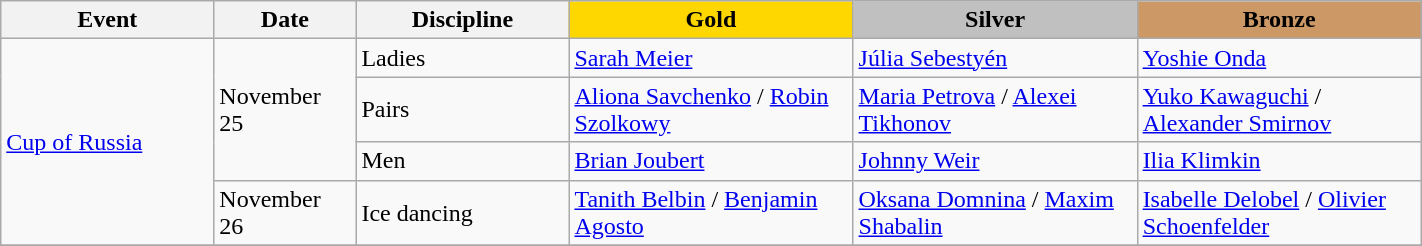<table class="wikitable" width="75%">
<tr>
<th width="15%">Event</th>
<th width="10%">Date</th>
<th width="15%">Discipline</th>
<td width = "20%" align="center" bgcolor="gold"><strong>Gold</strong></td>
<td width = "20%" align="center" bgcolor="silver"><strong>Silver</strong></td>
<td width = "20%" align="center" bgcolor="cc9966"><strong>Bronze</strong></td>
</tr>
<tr>
<td rowspan = 4> <a href='#'>Cup of Russia</a></td>
<td rowspan = 3>November 25</td>
<td>Ladies</td>
<td> <a href='#'>Sarah Meier</a></td>
<td> <a href='#'>Júlia Sebestyén</a></td>
<td> <a href='#'>Yoshie Onda</a></td>
</tr>
<tr>
<td>Pairs</td>
<td> <a href='#'>Aliona Savchenko</a> / <a href='#'>Robin Szolkowy</a></td>
<td> <a href='#'>Maria Petrova</a> / <a href='#'>Alexei Tikhonov</a></td>
<td> <a href='#'>Yuko Kawaguchi</a> / <a href='#'>Alexander Smirnov</a></td>
</tr>
<tr>
<td>Men</td>
<td> <a href='#'>Brian Joubert</a></td>
<td> <a href='#'>Johnny Weir</a></td>
<td> <a href='#'>Ilia Klimkin</a></td>
</tr>
<tr>
<td>November 26</td>
<td>Ice dancing</td>
<td> <a href='#'>Tanith Belbin</a> / <a href='#'>Benjamin Agosto</a></td>
<td> <a href='#'>Oksana Domnina</a> / <a href='#'>Maxim Shabalin</a></td>
<td> <a href='#'>Isabelle Delobel</a> / <a href='#'>Olivier Schoenfelder</a></td>
</tr>
<tr>
</tr>
</table>
